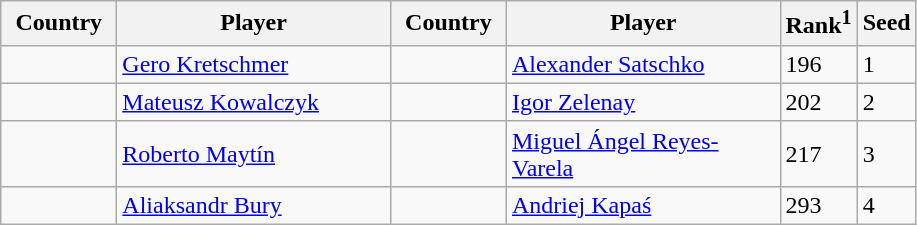<table class="sortable wikitable">
<tr>
<th width="70">Country</th>
<th width="175">Player</th>
<th width="70">Country</th>
<th width="175">Player</th>
<th>Rank<sup>1</sup></th>
<th>Seed</th>
</tr>
<tr>
<td></td>
<td><a href='#'>Gero Kretschmer</a></td>
<td></td>
<td><a href='#'>Alexander Satschko</a></td>
<td>196</td>
<td>1</td>
</tr>
<tr>
<td></td>
<td><a href='#'>Mateusz Kowalczyk</a></td>
<td></td>
<td><a href='#'>Igor Zelenay</a></td>
<td>202</td>
<td>2</td>
</tr>
<tr>
<td></td>
<td><a href='#'>Roberto Maytín</a></td>
<td></td>
<td><a href='#'>Miguel Ángel Reyes-Varela</a></td>
<td>217</td>
<td>3</td>
</tr>
<tr>
<td></td>
<td><a href='#'>Aliaksandr Bury</a></td>
<td></td>
<td><a href='#'>Andriej Kapaś</a></td>
<td>293</td>
<td>4</td>
</tr>
</table>
